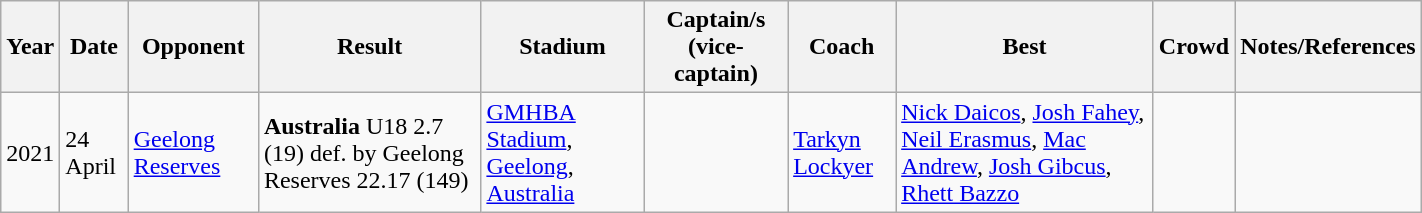<table class="wikitable sortable" style="width: 75%; margin: 0 auto 0 auto;">
<tr>
<th>Year</th>
<th>Date</th>
<th>Opponent</th>
<th>Result</th>
<th>Stadium</th>
<th>Captain/s (vice-captain)</th>
<th>Coach</th>
<th>Best</th>
<th>Crowd</th>
<th>Notes/References</th>
</tr>
<tr>
<td>2021</td>
<td>24 April</td>
<td><a href='#'>Geelong Reserves</a></td>
<td><strong>Australia</strong> U18 2.7 (19) def. by Geelong Reserves 22.17 (149)</td>
<td><a href='#'>GMHBA Stadium</a>, <a href='#'>Geelong</a>, <a href='#'>Australia</a></td>
<td></td>
<td><a href='#'>Tarkyn Lockyer</a></td>
<td><a href='#'>Nick Daicos</a>, <a href='#'>Josh Fahey</a>, <a href='#'>Neil Erasmus</a>, <a href='#'>Mac Andrew</a>, <a href='#'>Josh Gibcus</a>, <a href='#'>Rhett Bazzo</a></td>
<td></td>
<td></td>
</tr>
</table>
